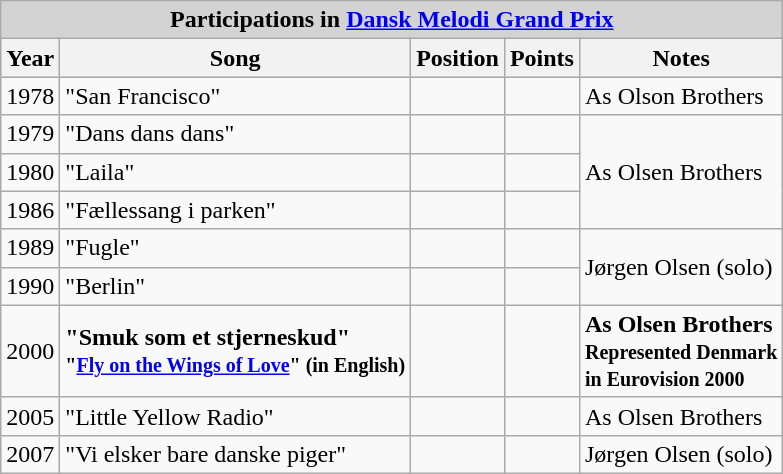<table class="wikitable">
<tr>
<td bgcolor="lightgrey" colspan="5" align=center><strong>Participations in <a href='#'>Dansk Melodi Grand Prix</a></strong></td>
</tr>
<tr bgcolor="#CCCCCC">
<th>Year</th>
<th>Song</th>
<th>Position</th>
<th>Points</th>
<th>Notes</th>
</tr>
<tr>
<td>1978</td>
<td>"San Francisco"</td>
<td></td>
<td></td>
<td>As Olson Brothers</td>
</tr>
<tr>
<td>1979</td>
<td>"Dans dans dans"</td>
<td></td>
<td></td>
<td rowspan=3>As Olsen Brothers</td>
</tr>
<tr>
<td>1980</td>
<td>"Laila"</td>
<td></td>
<td></td>
</tr>
<tr>
<td>1986</td>
<td>"Fællessang i parken"</td>
<td></td>
<td></td>
</tr>
<tr>
<td>1989</td>
<td>"Fugle"</td>
<td></td>
<td></td>
<td rowspan=2>Jørgen Olsen (solo)</td>
</tr>
<tr>
<td>1990</td>
<td>"Berlin"</td>
<td></td>
<td></td>
</tr>
<tr>
<td>2000</td>
<td><strong>"Smuk som et stjerneskud" <br><small>"<a href='#'>Fly on the Wings of Love</a>" (in English)</small></strong></td>
<td></td>
<td></td>
<td><strong>As Olsen Brothers <br><small>Represented Denmark <br>in Eurovision 2000</small></strong></td>
</tr>
<tr>
<td>2005</td>
<td>"Little Yellow Radio"</td>
<td></td>
<td></td>
<td>As Olsen Brothers</td>
</tr>
<tr>
<td>2007</td>
<td>"Vi elsker bare danske piger"</td>
<td></td>
<td></td>
<td>Jørgen Olsen (solo)</td>
</tr>
</table>
